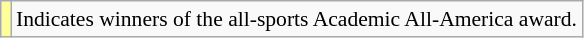<table class="wikitable" style="font-size:90%;">
<tr>
<td style="background-color:#FFFF99"></td>
<td>Indicates winners of the all-sports Academic All-America award.</td>
</tr>
</table>
